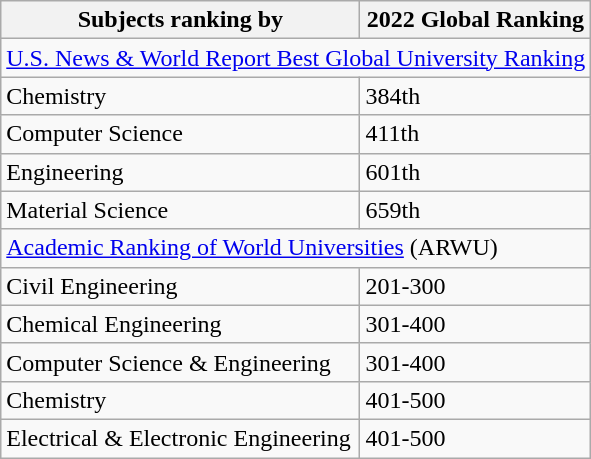<table class="wikitable">
<tr>
<th>Subjects ranking by</th>
<th>2022 Global Ranking</th>
</tr>
<tr>
<td colspan="2"><a href='#'>U.S. News & World Report Best Global University Ranking</a></td>
</tr>
<tr>
<td>Chemistry</td>
<td>384th</td>
</tr>
<tr>
<td>Computer Science</td>
<td>411th</td>
</tr>
<tr>
<td>Engineering</td>
<td>601th</td>
</tr>
<tr>
<td>Material Science</td>
<td>659th</td>
</tr>
<tr>
<td colspan="2"><a href='#'>Academic Ranking of World Universities</a> (ARWU)</td>
</tr>
<tr>
<td>Civil Engineering</td>
<td>201-300</td>
</tr>
<tr>
<td>Chemical Engineering</td>
<td>301-400</td>
</tr>
<tr>
<td>Computer Science & Engineering</td>
<td>301-400</td>
</tr>
<tr>
<td>Chemistry</td>
<td>401-500</td>
</tr>
<tr>
<td>Electrical & Electronic Engineering</td>
<td>401-500</td>
</tr>
</table>
